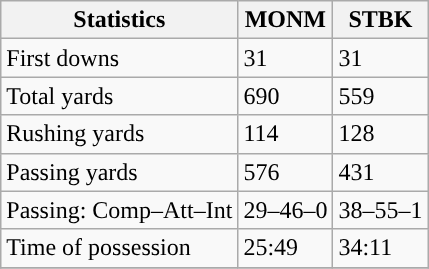<table class="wikitable" style="float: left;">
<tr>
<th>Statistics</th>
<th>MONM</th>
<th>STBK</th>
</tr>
<tr>
<td>First downs</td>
<td>31</td>
<td>31</td>
</tr>
<tr>
<td>Total yards</td>
<td>690</td>
<td>559</td>
</tr>
<tr>
<td>Rushing yards</td>
<td>114</td>
<td>128</td>
</tr>
<tr>
<td>Passing yards</td>
<td>576</td>
<td>431</td>
</tr>
<tr>
<td>Passing: Comp–Att–Int</td>
<td>29–46–0</td>
<td>38–55–1</td>
</tr>
<tr>
<td>Time of possession</td>
<td>25:49</td>
<td>34:11</td>
</tr>
<tr>
</tr>
</table>
